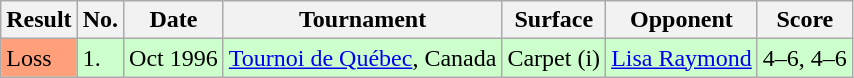<table class="sortable wikitable">
<tr>
<th>Result</th>
<th>No.</th>
<th>Date</th>
<th>Tournament</th>
<th>Surface</th>
<th>Opponent</th>
<th>Score</th>
</tr>
<tr bgcolor=#CCFFCC>
<td style="background:#ffa07a;">Loss</td>
<td>1.</td>
<td>Oct 1996</td>
<td><a href='#'>Tournoi de Québec</a>, Canada</td>
<td>Carpet (i)</td>
<td> <a href='#'>Lisa Raymond</a></td>
<td>4–6, 4–6</td>
</tr>
</table>
